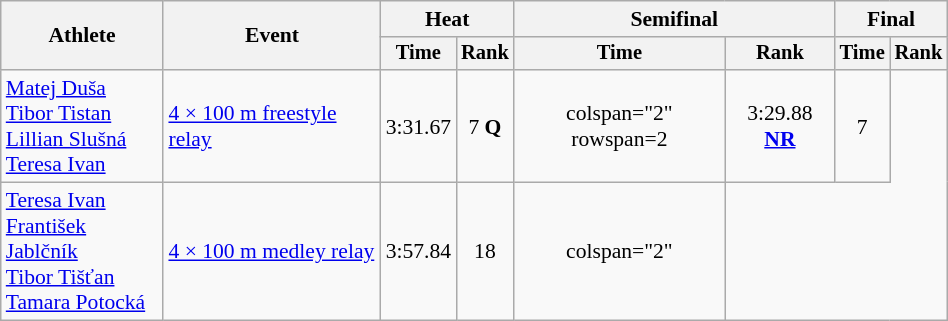<table class="wikitable" style="text-align:center; font-size:90%; width:50%;">
<tr>
<th rowspan="2">Athlete</th>
<th rowspan="2">Event</th>
<th colspan="2">Heat</th>
<th colspan="2">Semifinal</th>
<th colspan="2">Final</th>
</tr>
<tr style="font-size:95%">
<th>Time</th>
<th>Rank</th>
<th>Time</th>
<th>Rank</th>
<th>Time</th>
<th>Rank</th>
</tr>
<tr>
<td align=left><a href='#'>Matej Duša</a> <br><a href='#'>Tibor Tistan</a>  <br><a href='#'>Lillian Slušná</a>  <br><a href='#'>Teresa Ivan</a></td>
<td align=left><a href='#'>4 × 100 m freestyle  relay</a></td>
<td>3:31.67</td>
<td>7 <strong>Q</strong></td>
<td>colspan="2" rowspan=2  </td>
<td>3:29.88 <strong><a href='#'>NR</a></strong></td>
<td>7</td>
</tr>
<tr>
<td align=left><a href='#'>Teresa Ivan</a> <br><a href='#'>František Jablčník</a>  <br><a href='#'>Tibor Tišťan</a>  <br><a href='#'>Tamara Potocká</a></td>
<td align=left><a href='#'>4 × 100 m medley relay</a></td>
<td>3:57.84</td>
<td>18</td>
<td>colspan="2"  </td>
</tr>
</table>
